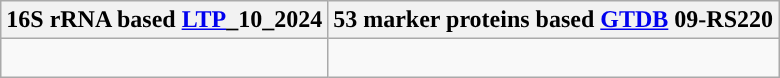<table class="wikitable">
<tr>
<th colspan=1>16S rRNA based <a href='#'>LTP</a>_10_2024</th>
<th colspan=1>53 marker proteins based <a href='#'>GTDB</a> 09-RS220</th>
</tr>
<tr>
<td style="vertical-align:top"><br>
</td>
<td><br></td>
</tr>
</table>
